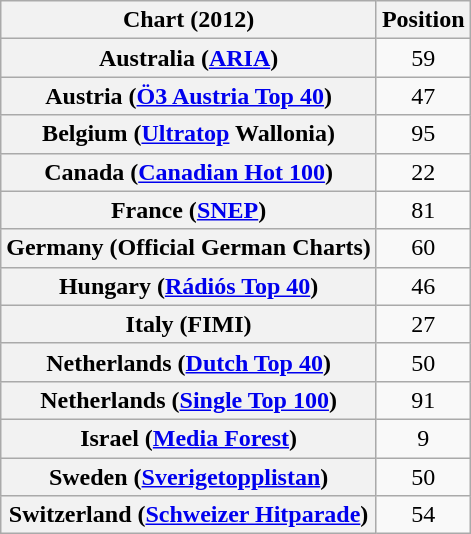<table class="wikitable plainrowheaders sortable">
<tr>
<th scope="col">Chart (2012)</th>
<th scope="col">Position</th>
</tr>
<tr>
<th scope="row">Australia (<a href='#'>ARIA</a>)</th>
<td style="text-align:center;">59</td>
</tr>
<tr>
<th scope="row">Austria (<a href='#'>Ö3 Austria Top 40</a>)</th>
<td style="text-align:center;">47</td>
</tr>
<tr>
<th scope="row">Belgium (<a href='#'>Ultratop</a> Wallonia)</th>
<td style="text-align:center;">95</td>
</tr>
<tr>
<th scope="row">Canada (<a href='#'>Canadian Hot 100</a>)</th>
<td style="text-align:center;">22</td>
</tr>
<tr>
<th scope="row">France (<a href='#'>SNEP</a>)</th>
<td style="text-align:center;">81</td>
</tr>
<tr>
<th scope="row">Germany (Official German Charts)</th>
<td style="text-align:center;">60</td>
</tr>
<tr>
<th scope="row">Hungary (<a href='#'>Rádiós Top 40</a>)</th>
<td style="text-align:center;">46</td>
</tr>
<tr>
<th scope="row">Italy (FIMI)</th>
<td style="text-align:center;">27</td>
</tr>
<tr>
<th scope="row">Netherlands (<a href='#'>Dutch Top 40</a>)</th>
<td style="text-align:center;">50</td>
</tr>
<tr>
<th scope="row">Netherlands (<a href='#'>Single Top 100</a>)</th>
<td style="text-align:center;">91</td>
</tr>
<tr>
<th scope="row">Israel (<a href='#'>Media Forest</a>)</th>
<td style="text-align:center;">9</td>
</tr>
<tr>
<th scope="row">Sweden (<a href='#'>Sverigetopplistan</a>)</th>
<td style="text-align:center;">50</td>
</tr>
<tr>
<th scope="row">Switzerland (<a href='#'>Schweizer Hitparade</a>)</th>
<td style="text-align:center;">54</td>
</tr>
</table>
